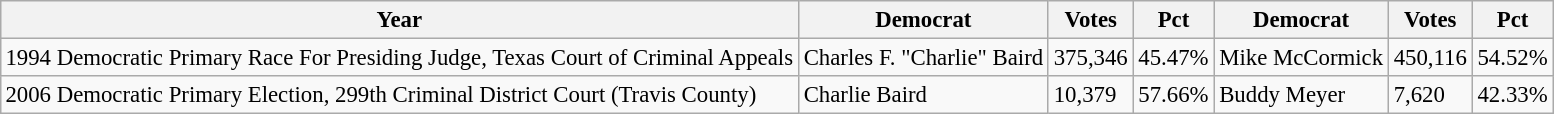<table class="wikitable" style="margin:0.5em ; font-size:95%">
<tr>
<th>Year</th>
<th>Democrat</th>
<th>Votes</th>
<th>Pct</th>
<th>Democrat</th>
<th>Votes</th>
<th>Pct</th>
</tr>
<tr>
<td>1994 Democratic Primary Race For Presiding Judge, Texas Court of Criminal Appeals</td>
<td>Charles F. "Charlie" Baird</td>
<td align="right">375,346</td>
<td>45.47%</td>
<td>Mike McCormick</td>
<td>450,116</td>
<td>54.52%</td>
</tr>
<tr>
<td>2006 Democratic Primary Election, 299th Criminal District Court (Travis County)</td>
<td>Charlie Baird</td>
<td>10,379</td>
<td>57.66%</td>
<td>Buddy Meyer</td>
<td>7,620</td>
<td>42.33%</td>
</tr>
</table>
